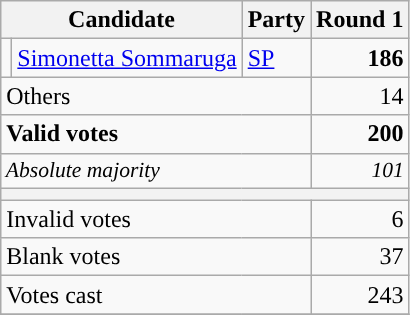<table class="wikitable" style="text-align:right;">
<tr>
<th colspan=2>Candidate</th>
<th>Party</th>
<th>Round 1</th>
</tr>
<tr>
<td style="background-color:"></td>
<td style="text-align:left;"><a href='#'>Simonetta Sommaruga</a></td>
<td style="text-align:left;"><a href='#'>SP</a></td>
<td><strong>186</strong></td>
</tr>
<tr>
<td colspan=3 style="text-align:left;">Others</td>
<td>14</td>
</tr>
<tr style="font-weight:bold;">
<td colspan=3 style="text-align:left;">Valid votes</td>
<td>200</td>
</tr>
<tr style="font-style:italic; font-size:90%;">
<td colspan=3 style="text-align:left;">Absolute majority</td>
<td>101</td>
</tr>
<tr>
<th colspan=10></th>
</tr>
<tr>
<td colspan=3 style="text-align:left;">Invalid votes</td>
<td>6</td>
</tr>
<tr>
<td colspan=3 style="text-align:left;">Blank votes</td>
<td>37</td>
</tr>
<tr>
<td colspan=3 style="text-align:left;">Votes cast</td>
<td>243</td>
</tr>
<tr>
</tr>
</table>
